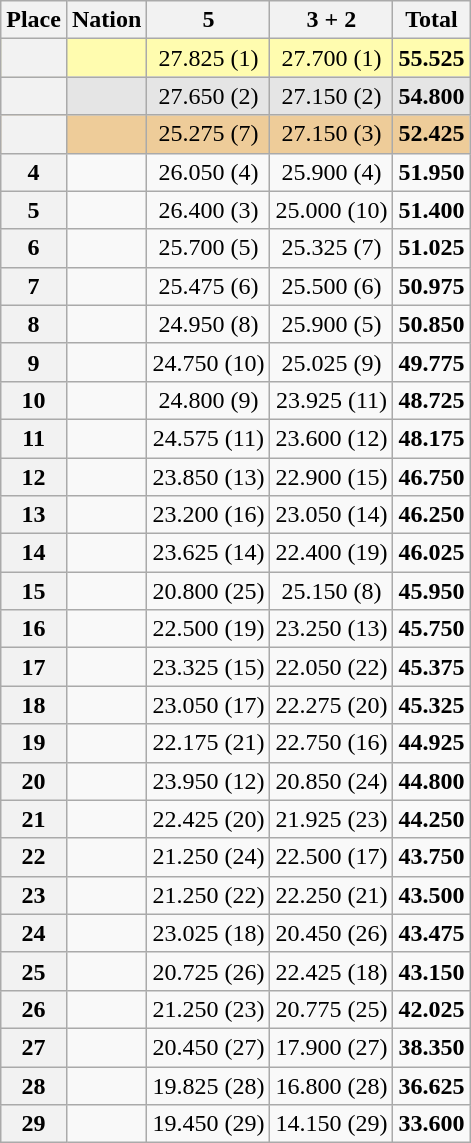<table class="wikitable sortable" style="text-align:center">
<tr>
<th scope=col>Place</th>
<th scope=col>Nation</th>
<th scope=col>5 </th>
<th scope=col>3  + 2 </th>
<th scope=col>Total</th>
</tr>
<tr bgcolor=fffcaf>
<th scope=row></th>
<td align=left></td>
<td>27.825 (1)</td>
<td>27.700 (1)</td>
<td><strong>55.525</strong></td>
</tr>
<tr bgcolor=e5e5e5>
<th scope=row></th>
<td align=left></td>
<td>27.650 (2)</td>
<td>27.150 (2)</td>
<td><strong>54.800</strong></td>
</tr>
<tr bgcolor=eecc99>
<th scope=row></th>
<td align=left></td>
<td>25.275 (7)</td>
<td>27.150 (3)</td>
<td><strong>52.425</strong></td>
</tr>
<tr>
<th scope=row><strong>4</strong></th>
<td align=left></td>
<td>26.050 (4)</td>
<td>25.900 (4)</td>
<td><strong>51.950</strong></td>
</tr>
<tr>
<th scope=row><strong>5</strong></th>
<td align=left></td>
<td>26.400 (3)</td>
<td>25.000 (10)</td>
<td><strong>51.400</strong></td>
</tr>
<tr>
<th scope=row><strong>6</strong></th>
<td align=left></td>
<td>25.700 (5)</td>
<td>25.325 (7)</td>
<td><strong>51.025</strong></td>
</tr>
<tr>
<th scope=row><strong>7</strong></th>
<td align=left></td>
<td>25.475 (6)</td>
<td>25.500 (6)</td>
<td><strong>50.975</strong></td>
</tr>
<tr>
<th scope=row><strong>8</strong></th>
<td align=left></td>
<td>24.950 (8)</td>
<td>25.900 (5)</td>
<td><strong>50.850</strong></td>
</tr>
<tr>
<th scope=row><strong>9</strong></th>
<td align=left></td>
<td>24.750 (10)</td>
<td>25.025 (9)</td>
<td><strong>49.775</strong></td>
</tr>
<tr>
<th scope=row><strong>10</strong></th>
<td align=left></td>
<td>24.800 (9)</td>
<td>23.925 (11)</td>
<td><strong>48.725</strong></td>
</tr>
<tr>
<th scope=row><strong>11</strong></th>
<td align=left></td>
<td>24.575 (11)</td>
<td>23.600 (12)</td>
<td><strong>48.175</strong></td>
</tr>
<tr>
<th scope=row><strong>12</strong></th>
<td align=left></td>
<td>23.850 (13)</td>
<td>22.900 (15)</td>
<td><strong>46.750</strong></td>
</tr>
<tr>
<th scope=row><strong>13</strong></th>
<td align=left></td>
<td>23.200 (16)</td>
<td>23.050 (14)</td>
<td><strong>46.250</strong></td>
</tr>
<tr>
<th scope=row><strong>14</strong></th>
<td align=left></td>
<td>23.625 (14)</td>
<td>22.400 (19)</td>
<td><strong>46.025</strong></td>
</tr>
<tr>
<th scope=row><strong>15</strong></th>
<td align=left></td>
<td>20.800 (25)</td>
<td>25.150 (8)</td>
<td><strong>45.950</strong></td>
</tr>
<tr>
<th scope=row><strong>16</strong></th>
<td align=left></td>
<td>22.500 (19)</td>
<td>23.250 (13)</td>
<td><strong>45.750</strong></td>
</tr>
<tr>
<th scope=row><strong>17</strong></th>
<td align=left></td>
<td>23.325 (15)</td>
<td>22.050 (22)</td>
<td><strong>45.375</strong></td>
</tr>
<tr>
<th scope=row><strong>18</strong></th>
<td align=left></td>
<td>23.050 (17)</td>
<td>22.275 (20)</td>
<td><strong>45.325</strong></td>
</tr>
<tr>
<th scope=row><strong>19</strong></th>
<td align=left></td>
<td>22.175 (21)</td>
<td>22.750 (16)</td>
<td><strong>44.925</strong></td>
</tr>
<tr>
<th scope=row><strong>20</strong></th>
<td align=left></td>
<td>23.950 (12)</td>
<td>20.850 (24)</td>
<td><strong>44.800</strong></td>
</tr>
<tr>
<th scope=row><strong>21</strong></th>
<td align=left></td>
<td>22.425 (20)</td>
<td>21.925 (23)</td>
<td><strong>44.250</strong></td>
</tr>
<tr>
<th scope=row><strong>22</strong></th>
<td align=left></td>
<td>21.250 (24)</td>
<td>22.500 (17)</td>
<td><strong>43.750</strong></td>
</tr>
<tr>
<th scope=row><strong>23</strong></th>
<td align=left></td>
<td>21.250 (22)</td>
<td>22.250 (21)</td>
<td><strong>43.500</strong></td>
</tr>
<tr>
<th scope=row><strong>24</strong></th>
<td align=left></td>
<td>23.025 (18)</td>
<td>20.450 (26)</td>
<td><strong>43.475</strong></td>
</tr>
<tr>
<th scope=row><strong>25</strong></th>
<td align=left></td>
<td>20.725 (26)</td>
<td>22.425 (18)</td>
<td><strong>43.150</strong></td>
</tr>
<tr>
<th scope=row><strong>26</strong></th>
<td align=left></td>
<td>21.250 (23)</td>
<td>20.775 (25)</td>
<td><strong>42.025</strong></td>
</tr>
<tr>
<th scope=row><strong>27</strong></th>
<td align=left></td>
<td>20.450 (27)</td>
<td>17.900 (27)</td>
<td><strong>38.350</strong></td>
</tr>
<tr>
<th scope=row><strong>28</strong></th>
<td align=left></td>
<td>19.825 (28)</td>
<td>16.800 (28)</td>
<td><strong>36.625</strong></td>
</tr>
<tr>
<th scope=row><strong>29</strong></th>
<td align=left></td>
<td>19.450 (29)</td>
<td>14.150 (29)</td>
<td><strong>33.600</strong></td>
</tr>
</table>
